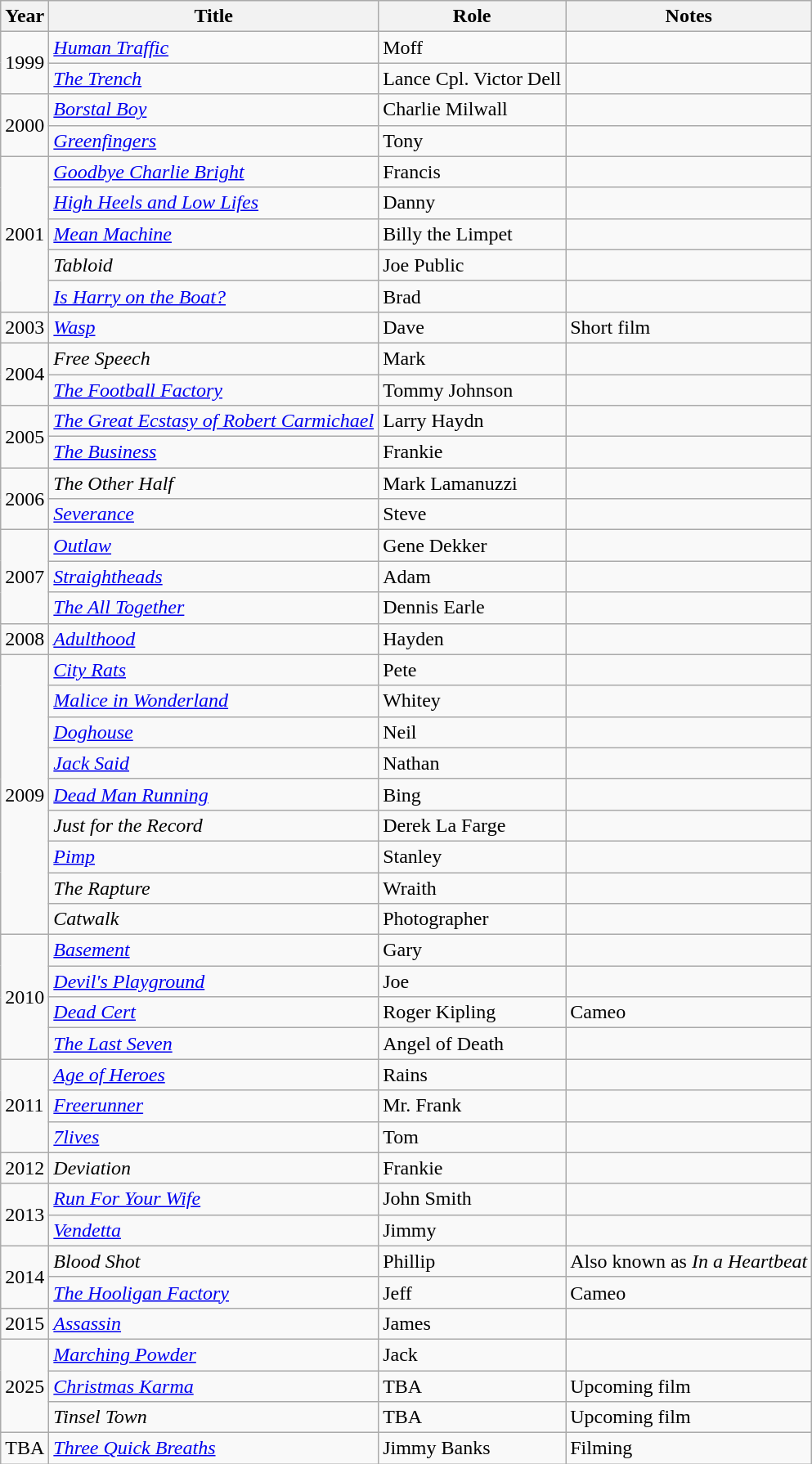<table class="wikitable sortable">
<tr>
<th>Year</th>
<th>Title</th>
<th>Role</th>
<th>Notes</th>
</tr>
<tr>
<td rowspan="2">1999</td>
<td><em><a href='#'>Human Traffic</a></em></td>
<td>Moff</td>
<td></td>
</tr>
<tr>
<td><em><a href='#'>The Trench</a></em></td>
<td>Lance Cpl. Victor Dell</td>
<td></td>
</tr>
<tr>
<td rowspan="2">2000</td>
<td><em><a href='#'>Borstal Boy</a></em></td>
<td>Charlie Milwall</td>
<td></td>
</tr>
<tr>
<td><em><a href='#'>Greenfingers</a></em></td>
<td>Tony</td>
<td></td>
</tr>
<tr>
<td rowspan="5">2001</td>
<td><em><a href='#'>Goodbye Charlie Bright</a></em></td>
<td>Francis</td>
<td></td>
</tr>
<tr>
<td><em><a href='#'>High Heels and Low Lifes</a></em></td>
<td>Danny</td>
<td></td>
</tr>
<tr>
<td><em><a href='#'>Mean Machine</a></em></td>
<td>Billy the Limpet</td>
<td></td>
</tr>
<tr>
<td><em>Tabloid</em></td>
<td>Joe Public</td>
<td></td>
</tr>
<tr>
<td><em><a href='#'>Is Harry on the Boat?</a></em></td>
<td>Brad</td>
<td></td>
</tr>
<tr>
<td>2003</td>
<td><em><a href='#'>Wasp</a></em></td>
<td>Dave</td>
<td>Short film</td>
</tr>
<tr>
<td rowspan="2">2004</td>
<td><em>Free Speech</em></td>
<td>Mark</td>
<td></td>
</tr>
<tr>
<td><em><a href='#'>The Football Factory</a></em></td>
<td>Tommy Johnson</td>
<td></td>
</tr>
<tr>
<td rowspan="2">2005</td>
<td><em><a href='#'>The Great Ecstasy of Robert Carmichael</a></em></td>
<td>Larry Haydn</td>
<td></td>
</tr>
<tr>
<td><em><a href='#'>The Business</a></em></td>
<td>Frankie</td>
<td></td>
</tr>
<tr>
<td rowspan="2">2006</td>
<td><em>The Other Half</em></td>
<td>Mark Lamanuzzi</td>
<td></td>
</tr>
<tr>
<td><em><a href='#'>Severance</a></em></td>
<td>Steve</td>
<td></td>
</tr>
<tr>
<td rowspan="3">2007</td>
<td><em><a href='#'>Outlaw</a></em></td>
<td>Gene Dekker</td>
<td></td>
</tr>
<tr>
<td><em><a href='#'>Straightheads</a></em></td>
<td>Adam</td>
<td></td>
</tr>
<tr>
<td><em><a href='#'>The All Together</a></em></td>
<td>Dennis Earle</td>
<td></td>
</tr>
<tr>
<td>2008</td>
<td><em><a href='#'>Adulthood</a></em></td>
<td>Hayden</td>
<td></td>
</tr>
<tr>
<td rowspan="9">2009</td>
<td><em><a href='#'>City Rats</a></em></td>
<td>Pete</td>
<td></td>
</tr>
<tr>
<td><em><a href='#'>Malice in Wonderland</a></em></td>
<td>Whitey</td>
<td></td>
</tr>
<tr>
<td><em><a href='#'>Doghouse</a></em></td>
<td>Neil</td>
<td></td>
</tr>
<tr>
<td><em><a href='#'>Jack Said</a></em></td>
<td>Nathan</td>
<td></td>
</tr>
<tr>
<td><em><a href='#'>Dead Man Running</a></em></td>
<td>Bing</td>
<td></td>
</tr>
<tr>
<td><em>Just for the Record</em></td>
<td>Derek La Farge</td>
<td></td>
</tr>
<tr>
<td><em><a href='#'>Pimp</a></em></td>
<td>Stanley</td>
<td></td>
</tr>
<tr>
<td><em>The Rapture</em></td>
<td>Wraith</td>
<td></td>
</tr>
<tr>
<td><em>Catwalk</em></td>
<td>Photographer</td>
<td></td>
</tr>
<tr>
<td rowspan="4">2010</td>
<td><em><a href='#'>Basement</a></em></td>
<td>Gary</td>
<td></td>
</tr>
<tr>
<td><em><a href='#'>Devil's Playground</a></em></td>
<td>Joe</td>
<td></td>
</tr>
<tr>
<td><em><a href='#'>Dead Cert</a></em></td>
<td>Roger Kipling</td>
<td>Cameo</td>
</tr>
<tr>
<td><em><a href='#'>The Last Seven</a></em></td>
<td>Angel of Death</td>
<td></td>
</tr>
<tr>
<td rowspan="3">2011</td>
<td><em><a href='#'>Age of Heroes</a></em></td>
<td>Rains</td>
<td></td>
</tr>
<tr>
<td><em><a href='#'>Freerunner</a></em></td>
<td>Mr. Frank</td>
<td></td>
</tr>
<tr>
<td><em><a href='#'>7lives</a></em></td>
<td>Tom</td>
<td></td>
</tr>
<tr>
<td>2012</td>
<td><em>Deviation</em></td>
<td>Frankie</td>
<td></td>
</tr>
<tr>
<td rowspan="2">2013</td>
<td><em><a href='#'>Run For Your Wife</a></em></td>
<td>John Smith</td>
<td></td>
</tr>
<tr>
<td><em><a href='#'>Vendetta</a></em></td>
<td>Jimmy</td>
<td></td>
</tr>
<tr>
<td rowspan="2">2014</td>
<td><em>Blood Shot</em></td>
<td>Phillip</td>
<td>Also known as <em>In a Heartbeat</em></td>
</tr>
<tr>
<td><em><a href='#'>The Hooligan Factory</a></em></td>
<td>Jeff</td>
<td>Cameo</td>
</tr>
<tr>
<td>2015</td>
<td><em><a href='#'>Assassin</a></em></td>
<td>James</td>
<td></td>
</tr>
<tr>
<td rowspan="3">2025</td>
<td><em><a href='#'>Marching Powder</a></em></td>
<td>Jack</td>
<td></td>
</tr>
<tr>
<td><em><a href='#'>Christmas Karma</a></em></td>
<td>TBA</td>
<td>Upcoming film</td>
</tr>
<tr>
<td><em>Tinsel Town</em></td>
<td>TBA</td>
<td>Upcoming film</td>
</tr>
<tr>
<td>TBA</td>
<td><em><a href='#'>Three Quick Breaths</a></em></td>
<td>Jimmy Banks</td>
<td>Filming</td>
</tr>
</table>
